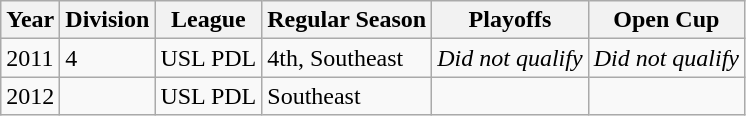<table class="wikitable">
<tr>
<th>Year</th>
<th>Division</th>
<th>League</th>
<th>Regular Season</th>
<th>Playoffs</th>
<th>Open Cup</th>
</tr>
<tr>
<td>2011</td>
<td>4</td>
<td>USL PDL</td>
<td>4th, Southeast</td>
<td><em>Did not qualify</em></td>
<td><em>Did not qualify</em></td>
</tr>
<tr>
<td>2012</td>
<td></td>
<td>USL PDL</td>
<td>Southeast</td>
<td></td>
<td></td>
</tr>
</table>
